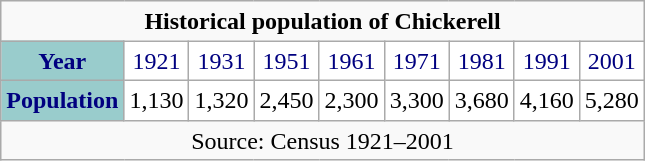<table class="wikitable" style="border:0; text-align:center; line-height:120%;">
<tr>
<td colspan="12" style="text-align:center;"><strong>Historical population of Chickerell</strong></td>
</tr>
<tr>
<th style="background:#9cc; color:navy; height:17px;">Year</th>
<td style="background:#fff; color:navy;">1921</td>
<td style="background:#fff; color:navy;">1931</td>
<td style="background:#fff; color:navy;">1951</td>
<td style="background:#fff; color:navy;">1961</td>
<td style="background:#fff; color:navy;">1971</td>
<td style="background:#fff; color:navy;">1981</td>
<td style="background:#fff; color:navy;">1991</td>
<td style="background:#fff; color:navy;">2001</td>
</tr>
<tr>
<th style="background:#9cc; color:navy; height:17px;">Population</th>
<td style="background:#fff; color:black;">1,130</td>
<td style="background:#fff; color:black;">1,320</td>
<td style="background:#fff; color:black;">2,450</td>
<td style="background:#fff; color:black;">2,300</td>
<td style="background:#fff; color:black;">3,300</td>
<td style="background:#fff; color:black;">3,680</td>
<td style="background:#fff; color:black;">4,160</td>
<td style="background:#fff; color:black;">5,280</td>
</tr>
<tr>
<td colspan="12" style="text-align:center">Source: Census 1921–2001</td>
</tr>
</table>
